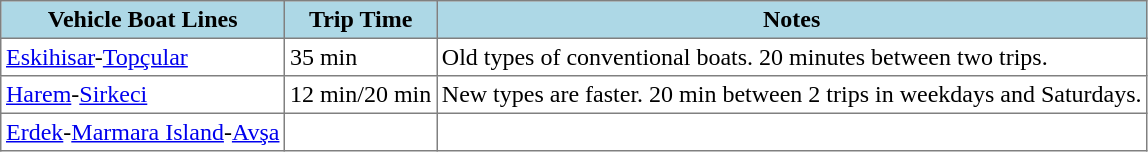<table class="toccolours" border="1" cellpadding="3" style="border-collapse:collapse">
<tr style="background:lightblue;">
<th>Vehicle Boat Lines</th>
<th>Trip Time</th>
<th>Notes</th>
</tr>
<tr>
<td><a href='#'>Eskihisar</a>-<a href='#'>Topçular</a></td>
<td>35 min</td>
<td>Old types of conventional boats. 20 minutes between two trips.</td>
</tr>
<tr>
<td><a href='#'>Harem</a>-<a href='#'>Sirkeci</a></td>
<td>12 min/20 min</td>
<td>New types are faster. 20 min between 2 trips in weekdays and Saturdays.</td>
</tr>
<tr>
<td><a href='#'>Erdek</a>-<a href='#'>Marmara Island</a>-<a href='#'>Avşa</a></td>
<td></td>
<td></td>
</tr>
</table>
